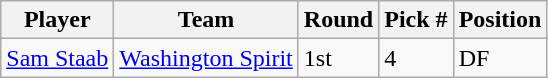<table class="wikitable">
<tr>
<th>Player</th>
<th>Team</th>
<th>Round</th>
<th>Pick #</th>
<th>Position</th>
</tr>
<tr>
<td> <a href='#'>Sam Staab</a></td>
<td><a href='#'>Washington Spirit</a></td>
<td>1st</td>
<td>4</td>
<td>DF</td>
</tr>
</table>
